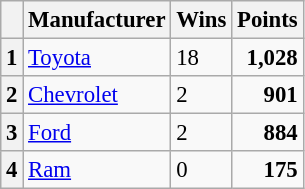<table class="wikitable" style="font-size: 95%;">
<tr>
<th></th>
<th>Manufacturer</th>
<th>Wins</th>
<th>Points</th>
</tr>
<tr>
<th>1</th>
<td><a href='#'>Toyota</a></td>
<td>18</td>
<td align="right"><strong>1,028</strong></td>
</tr>
<tr>
<th>2</th>
<td><a href='#'>Chevrolet</a></td>
<td>2</td>
<td align="right"><strong>901</strong></td>
</tr>
<tr>
<th>3</th>
<td><a href='#'>Ford</a></td>
<td>2</td>
<td align="right"><strong>884</strong></td>
</tr>
<tr>
<th>4</th>
<td><a href='#'>Ram</a></td>
<td>0</td>
<td align="right"><strong>175</strong></td>
</tr>
</table>
